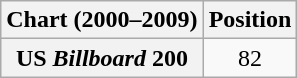<table class="wikitable plainrowheaders">
<tr>
<th>Chart (2000–2009)</th>
<th>Position</th>
</tr>
<tr>
<th scope="row">US <em>Billboard</em> 200</th>
<td style="text-align:center;">82</td>
</tr>
</table>
